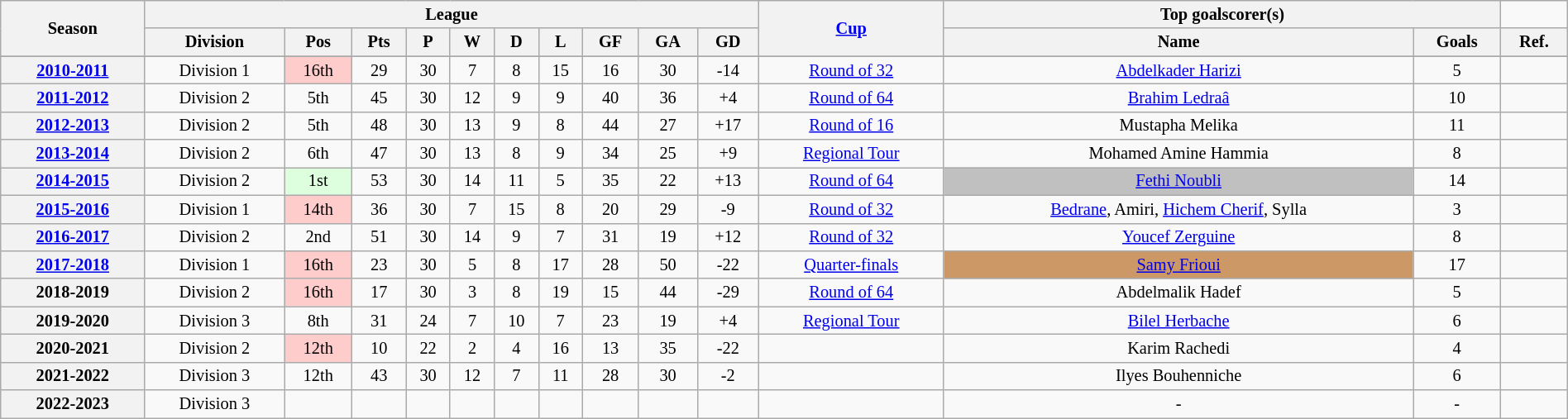<table class="wikitable" style="text-align:center; font-size:85%;width:100%; text-align:center">
<tr>
<th rowspan=2>Season</th>
<th colspan=10>League</th>
<th rowspan=2><a href='#'>Cup</a></th>
<th colspan=2>Top goalscorer(s)</th>
</tr>
<tr>
<th>Division</th>
<th>Pos</th>
<th>Pts</th>
<th>P</th>
<th>W</th>
<th>D</th>
<th>L</th>
<th>GF</th>
<th>GA</th>
<th>GD</th>
<th>Name</th>
<th>Goals</th>
<th>Ref.</th>
</tr>
<tr>
</tr>
<tr>
<th><a href='#'>2010-2011</a></th>
<td>Division 1</td>
<td bgcolor="FFCCCC">16th</td>
<td>29</td>
<td>30</td>
<td>7</td>
<td>8</td>
<td>15</td>
<td>16</td>
<td>30</td>
<td>-14</td>
<td><a href='#'>Round of 32</a></td>
<td><a href='#'>Abdelkader Harizi</a></td>
<td>5</td>
<td></td>
</tr>
<tr>
<th><a href='#'>2011-2012</a></th>
<td>Division 2</td>
<td>5th</td>
<td>45</td>
<td>30</td>
<td>12</td>
<td>9</td>
<td>9</td>
<td>40</td>
<td>36</td>
<td>+4</td>
<td><a href='#'>Round of 64</a></td>
<td><a href='#'>Brahim Ledraâ</a></td>
<td>10</td>
<td></td>
</tr>
<tr>
<th><a href='#'>2012-2013</a></th>
<td>Division 2</td>
<td>5th</td>
<td>48</td>
<td>30</td>
<td>13</td>
<td>9</td>
<td>8</td>
<td>44</td>
<td>27</td>
<td>+17</td>
<td><a href='#'>Round of 16</a></td>
<td>Mustapha Melika</td>
<td>11</td>
<td></td>
</tr>
<tr>
<th><a href='#'>2013-2014</a></th>
<td>Division 2</td>
<td>6th</td>
<td>47</td>
<td>30</td>
<td>13</td>
<td>8</td>
<td>9</td>
<td>34</td>
<td>25</td>
<td>+9</td>
<td><a href='#'>Regional Tour</a></td>
<td>Mohamed Amine Hammia</td>
<td>8</td>
<td></td>
</tr>
<tr>
<th><a href='#'>2014-2015</a></th>
<td>Division 2</td>
<td bgcolor="#DDFFDD">1st</td>
<td>53</td>
<td>30</td>
<td>14</td>
<td>11</td>
<td>5</td>
<td>35</td>
<td>22</td>
<td>+13</td>
<td><a href='#'>Round of 64</a></td>
<td bgcolor="silver"><a href='#'>Fethi Noubli</a></td>
<td>14</td>
<td></td>
</tr>
<tr>
<th><a href='#'>2015-2016</a></th>
<td>Division 1</td>
<td bgcolor="FFCCCC">14th</td>
<td>36</td>
<td>30</td>
<td>7</td>
<td>15</td>
<td>8</td>
<td>20</td>
<td>29</td>
<td>-9</td>
<td><a href='#'>Round of 32</a></td>
<td><a href='#'>Bedrane</a>, Amiri, <a href='#'>Hichem Cherif</a>, Sylla</td>
<td>3</td>
<td></td>
</tr>
<tr>
<th><a href='#'>2016-2017</a></th>
<td>Division 2</td>
<td>2nd</td>
<td>51</td>
<td>30</td>
<td>14</td>
<td>9</td>
<td>7</td>
<td>31</td>
<td>19</td>
<td>+12</td>
<td><a href='#'>Round of 32</a></td>
<td><a href='#'>Youcef Zerguine</a></td>
<td>8</td>
<td></td>
</tr>
<tr>
<th><a href='#'>2017-2018</a></th>
<td>Division 1</td>
<td bgcolor="FFCCCC">16th</td>
<td>23</td>
<td>30</td>
<td>5</td>
<td>8</td>
<td>17</td>
<td>28</td>
<td>50</td>
<td>-22</td>
<td><a href='#'>Quarter-finals</a></td>
<td bgcolor="#cc9966"><a href='#'>Samy Frioui</a></td>
<td>17</td>
<td></td>
</tr>
<tr>
<th>2018-2019</th>
<td>Division 2</td>
<td bgcolor="FFCCCC">16th</td>
<td>17</td>
<td>30</td>
<td>3</td>
<td>8</td>
<td>19</td>
<td>15</td>
<td>44</td>
<td>-29</td>
<td><a href='#'>Round of 64</a></td>
<td>Abdelmalik Hadef</td>
<td>5</td>
<td></td>
</tr>
<tr>
<th>2019-2020</th>
<td>Division 3</td>
<td>8th</td>
<td>31</td>
<td>24</td>
<td>7</td>
<td>10</td>
<td>7</td>
<td>23</td>
<td>19</td>
<td>+4</td>
<td><a href='#'>Regional Tour</a></td>
<td><a href='#'>Bilel Herbache</a></td>
<td>6</td>
<td></td>
</tr>
<tr>
<th>2020-2021</th>
<td>Division 2</td>
<td bgcolor="FFCCCC">12th</td>
<td>10</td>
<td>22</td>
<td>2</td>
<td>4</td>
<td>16</td>
<td>13</td>
<td>35</td>
<td>-22</td>
<td></td>
<td>Karim Rachedi</td>
<td>4</td>
<td></td>
</tr>
<tr>
<th>2021-2022</th>
<td>Division 3</td>
<td>12th</td>
<td>43</td>
<td>30</td>
<td>12</td>
<td>7</td>
<td>11</td>
<td>28</td>
<td>30</td>
<td>-2</td>
<td></td>
<td>Ilyes Bouhenniche</td>
<td>6</td>
<td></td>
</tr>
<tr>
<th>2022-2023</th>
<td>Division 3</td>
<td></td>
<td></td>
<td></td>
<td></td>
<td></td>
<td></td>
<td></td>
<td></td>
<td></td>
<td></td>
<td>-</td>
<td>-</td>
<td></td>
</tr>
</table>
